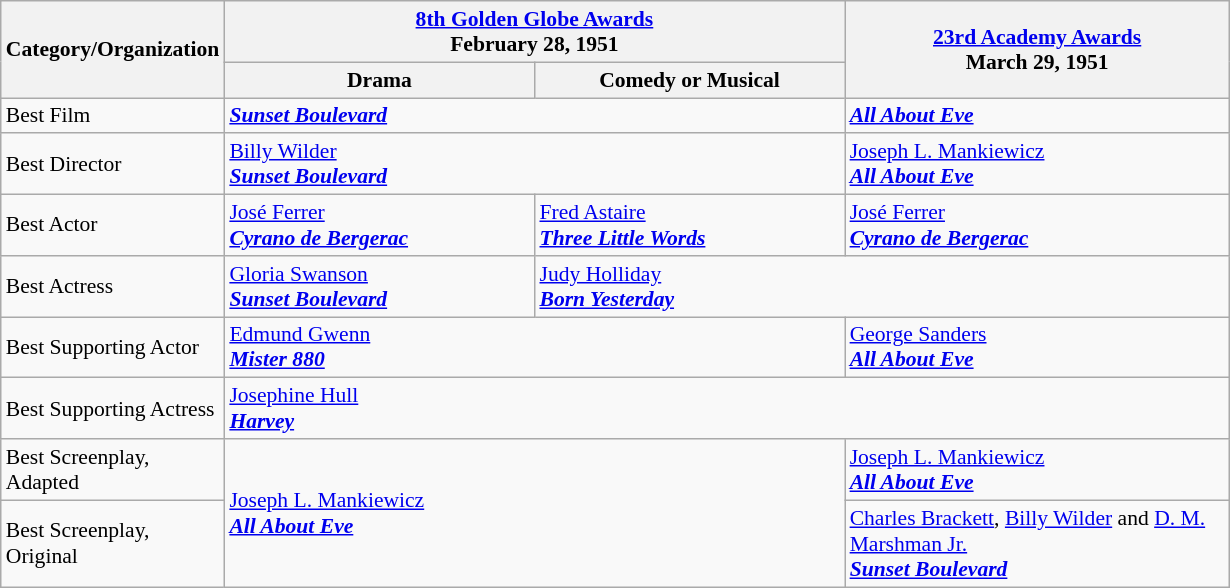<table class="wikitable" style="font-size: 90%;">
<tr>
<th rowspan="2" style="width:20px;">Category/Organization</th>
<th colspan="2" style="width:250px;"><a href='#'>8th Golden Globe Awards</a><br>February 28, 1951</th>
<th rowspan="2" style="width:250px;"><a href='#'>23rd Academy Awards</a><br>March 29, 1951</th>
</tr>
<tr>
<th width=200>Drama</th>
<th style="width:200px;">Comedy or Musical</th>
</tr>
<tr>
<td>Best Film</td>
<td colspan="2"><strong><em><a href='#'>Sunset Boulevard</a></em></strong></td>
<td><strong><em><a href='#'>All About Eve</a></em></strong></td>
</tr>
<tr>
<td>Best Director</td>
<td colspan="2"><a href='#'>Billy Wilder</a><br><strong><em><a href='#'>Sunset Boulevard</a></em></strong></td>
<td><a href='#'>Joseph L. Mankiewicz</a><br><strong><em><a href='#'>All About Eve</a></em></strong></td>
</tr>
<tr>
<td>Best Actor</td>
<td><a href='#'>José Ferrer</a><br><strong><em><a href='#'>Cyrano de Bergerac</a></em></strong></td>
<td><a href='#'>Fred Astaire</a><br><strong><em><a href='#'>Three Little Words</a></em></strong></td>
<td><a href='#'>José Ferrer</a><br><strong><em><a href='#'>Cyrano de Bergerac</a></em></strong></td>
</tr>
<tr>
<td>Best Actress</td>
<td><a href='#'>Gloria Swanson</a><br><strong><em><a href='#'>Sunset Boulevard</a></em></strong></td>
<td colspan="2"><a href='#'>Judy Holliday</a><br><strong><em><a href='#'>Born Yesterday</a></em></strong></td>
</tr>
<tr>
<td>Best Supporting Actor</td>
<td colspan="2"><a href='#'>Edmund Gwenn</a><br><strong><em><a href='#'>Mister 880</a></em></strong></td>
<td><a href='#'>George Sanders</a><br><strong><em><a href='#'>All About Eve</a></em></strong></td>
</tr>
<tr>
<td>Best Supporting Actress</td>
<td colspan="3"><a href='#'>Josephine Hull</a><br><strong><em><a href='#'>Harvey</a></em></strong></td>
</tr>
<tr>
<td>Best Screenplay, Adapted</td>
<td colspan="2" rowspan="2"><a href='#'>Joseph L. Mankiewicz</a><br><strong><em><a href='#'>All About Eve</a></em></strong></td>
<td><a href='#'>Joseph L. Mankiewicz</a><br><strong><em><a href='#'>All About Eve</a></em></strong></td>
</tr>
<tr>
<td>Best Screenplay, Original</td>
<td><a href='#'>Charles Brackett</a>, <a href='#'>Billy Wilder</a> and <a href='#'>D. M. Marshman Jr.</a><br><strong><em><a href='#'>Sunset Boulevard</a></em></strong></td>
</tr>
</table>
